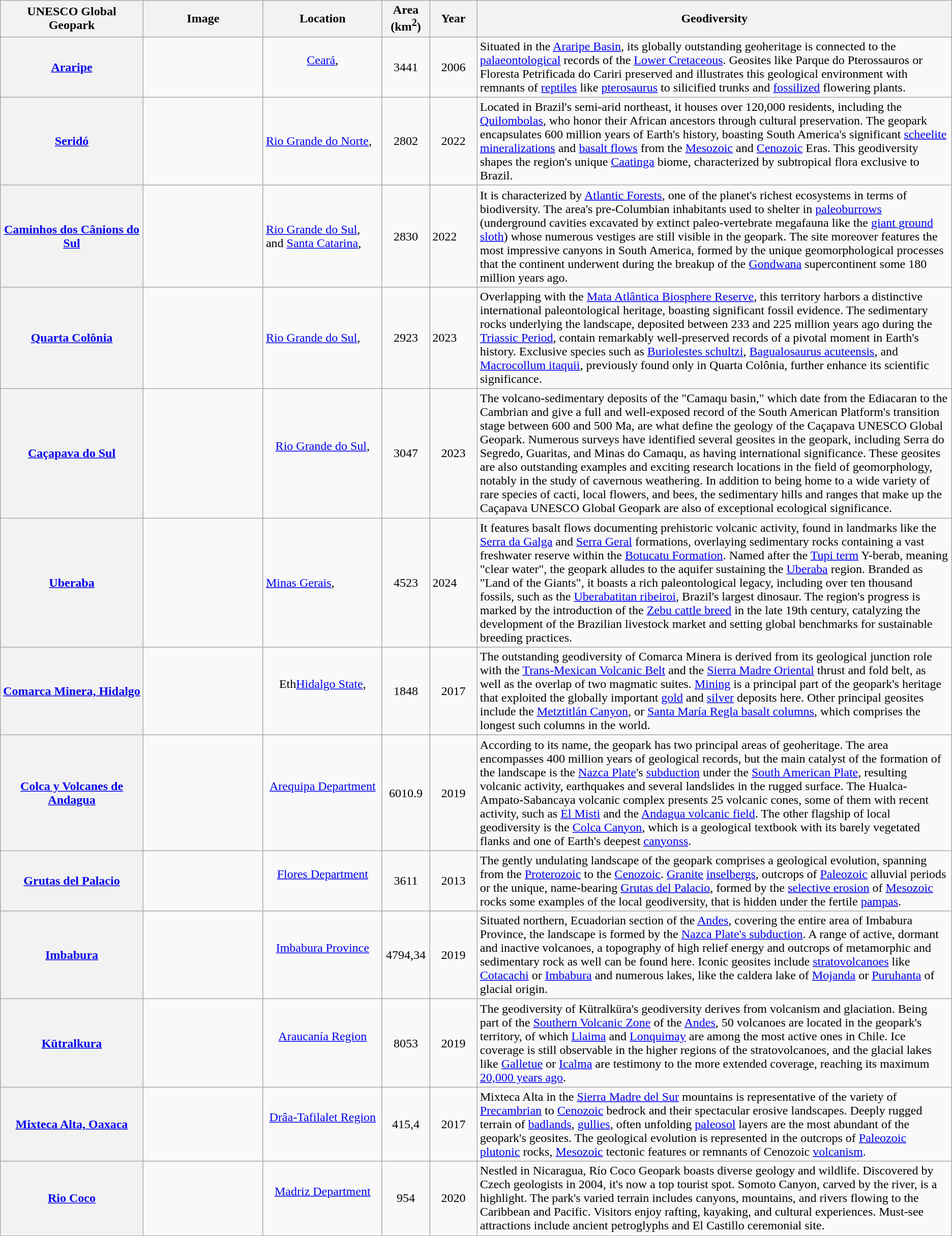<table class="wikitable sortable plainrowheaders">
<tr>
<th scope="col" style="width:15%;">UNESCO Global Geopark</th>
<th scope="col" class="unsortable" style="width:150px;">Image</th>
<th scope="col" style="width:12.5%;">Location</th>
<th scope="col" style="width:5%;">Area<br>(km<sup>2</sup>)<br></th>
<th scope="col" style="width:5%;">Year</th>
<th scope="col" class="unsortable">Geodiversity</th>
</tr>
<tr>
<th><strong><a href='#'>Araripe</a></strong></th>
<td></td>
<td align="center"><a href='#'>Ceará</a>,<br><br><small></small></td>
<td align="center">3441</td>
<td align="center">2006</td>
<td>Situated in the <a href='#'>Araripe Basin</a>, its globally outstanding geoheritage is connected to the <a href='#'>palaeontological</a> records of the <a href='#'>Lower Cretaceous</a>. Geosites like Parque do Pterossauros or  Floresta Petrificada do Cariri preserved and illustrates this geological environment with remnants of <a href='#'>reptiles</a> like <a href='#'>pterosaurus</a> to silicified trunks and <a href='#'>fossilized</a> flowering plants.</td>
</tr>
<tr>
<th><strong><a href='#'>Seridó</a></strong></th>
<td></td>
<td><a href='#'>Rio Grande do Norte</a>, </td>
<td align="center">2802</td>
<td align="center">2022</td>
<td>Located in Brazil's semi-arid northeast, it houses over 120,000 residents, including the <a href='#'>Quilombolas</a>, who honor their African ancestors through cultural preservation. The geopark encapsulates 600 million years of Earth's history, boasting South America's significant <a href='#'>scheelite mineralizations</a> and <a href='#'>basalt flows</a> from the <a href='#'>Mesozoic</a> and <a href='#'>Cenozoic</a> Eras. This geodiversity shapes the region's unique <a href='#'>Caatinga</a> biome, characterized by subtropical flora exclusive to Brazil.</td>
</tr>
<tr>
<th><a href='#'>Caminhos dos Cânions do Sul</a></th>
<td></td>
<td><a href='#'>Rio Grande do Sul</a>, and <a href='#'>Santa Catarina</a>, </td>
<td align="center">2830</td>
<td>2022</td>
<td>It is characterized by <a href='#'>Atlantic Forests</a>, one of the planet's richest ecosystems in terms of biodiversity. The area's pre-Columbian inhabitants used to shelter in <a href='#'>paleoburrows</a> (underground cavities excavated by extinct paleo-vertebrate megafauna like the <a href='#'>giant ground sloth</a>) whose numerous vestiges are still visible in the geopark. The site moreover features the most impressive canyons in South America, formed by the unique geomorphological processes that the continent underwent during the breakup of the <a href='#'>Gondwana</a> supercontinent some 180 million years ago.</td>
</tr>
<tr>
<th><a href='#'><strong>Quarta Colônia</strong></a></th>
<td></td>
<td><a href='#'>Rio Grande do Sul</a>, </td>
<td align="center">2923</td>
<td>2023</td>
<td>Overlapping with the <a href='#'>Mata Atlântica Biosphere Reserve</a>, this territory harbors a distinctive international paleontological heritage, boasting significant fossil evidence. The sedimentary rocks underlying the landscape, deposited between 233 and 225 million years ago during the <a href='#'>Triassic Period</a>, contain remarkably well-preserved records of a pivotal moment in Earth's history. Exclusive species such as <a href='#'>Buriolestes schultzi</a>, <a href='#'>Bagualosaurus acuteensis</a>, and <a href='#'>Macrocollum itaquii</a>, previously found only in Quarta Colônia, further enhance its scientific significance.</td>
</tr>
<tr>
<th scope="row"><a href='#'>Caçapava do Sul</a></th>
<td></td>
<td align="center"><a href='#'>Rio Grande do Sul</a>,<br><br></td>
<td align="center">3047</td>
<td align="center">2023</td>
<td>The volcano-sedimentary deposits of the "Camaqu basin," which date from the Ediacaran to the Cambrian and give a full and well-exposed record of the South American Platform's transition stage between 600 and 500 Ma, are what define the geology of the Caçapava UNESCO Global Geopark. Numerous surveys have identified several geosites in the geopark, including Serra do Segredo, Guaritas, and Minas do Camaqu, as having international significance. These geosites are also outstanding examples and exciting research locations in the field of geomorphology, notably in the study of cavernous weathering. In addition to being home to a wide variety of rare species of cacti, local flowers, and bees, the sedimentary hills and ranges that make up the Caçapava UNESCO Global Geopark are also of exceptional ecological significance.</td>
</tr>
<tr>
<th><a href='#'>Uberaba</a></th>
<td></td>
<td><a href='#'>Minas Gerais</a>, </td>
<td align="center">4523</td>
<td>2024</td>
<td>It features basalt flows documenting prehistoric volcanic activity, found in landmarks like the <a href='#'>Serra da Galga</a> and <a href='#'>Serra Geral</a> formations, overlaying sedimentary rocks containing a vast freshwater reserve within the <a href='#'>Botucatu Formation</a>. Named after the <a href='#'>Tupi term</a> Y-berab, meaning "clear water", the geopark alludes to the aquifer sustaining the <a href='#'>Uberaba</a> region. Branded as "Land of the Giants", it boasts a rich paleontological legacy, including over ten thousand fossils, such as the <a href='#'>Uberabatitan ribeiroi</a>, Brazil's largest dinosaur. The region's progress is marked by the introduction of the <a href='#'>Zebu cattle breed</a> in the late 19th century, catalyzing the development of the Brazilian livestock market and setting global benchmarks for sustainable breeding practices.</td>
</tr>
<tr>
<th scope="row"><a href='#'>Comarca Minera, Hidalgo</a></th>
<td></td>
<td align="center"><span>Eth</span><a href='#'>Hidalgo State</a>,<br><br><small></small></td>
<td align="center">1848</td>
<td align="center">2017</td>
<td>The outstanding geodiversity of Comarca Minera is derived from its geological junction role with the <a href='#'>Trans-Mexican Volcanic Belt</a> and the <a href='#'>Sierra Madre Oriental</a> thrust and fold belt, as well as the overlap of two magmatic suites. <a href='#'>Mining</a> is a principal part of the geopark's heritage that exploited the globally important <a href='#'>gold</a> and <a href='#'>silver</a> deposits here. Other principal geosites include the <a href='#'>Metztitlán Canyon</a>, or <a href='#'>Santa María Regla basalt columns</a>, which comprises the longest such columns in the world.</td>
</tr>
<tr>
<th scope="row"><a href='#'>Colca y Volcanes de Andagua</a></th>
<td></td>
<td align="center"><a href='#'>Arequipa Department</a><br><br><small></small></td>
<td align="center">6010.9</td>
<td align="center">2019</td>
<td>According to its name, the geopark has two principal areas of geoheritage. The area encompasses 400 million years of geological records, but the main catalyst of the formation of the landscape is the <a href='#'>Nazca Plate</a>'s <a href='#'>subduction</a> under the <a href='#'>South American Plate</a>, resulting volcanic activity, earthquakes and several landslides in the rugged surface. The Hualca-Ampato-Sabancaya volcanic complex presents 25 volcanic cones, some of them with recent activity, such as <a href='#'>El Misti</a> and the <a href='#'>Andagua volcanic field</a>. The other flagship of local geodiversity is the <a href='#'>Colca Canyon</a>, which is a geological textbook with its barely vegetated flanks and one of Earth's deepest <a href='#'>canyonss</a>.</td>
</tr>
<tr>
<th scope="row"><a href='#'>Grutas del Palacio</a></th>
<td></td>
<td align="center"><a href='#'>Flores Department</a><br><br><small></small></td>
<td align="center">3611</td>
<td align="center">2013</td>
<td>The gently undulating landscape of the geopark comprises a geological evolution, spanning from the <a href='#'>Proterozoic</a> to the <a href='#'>Cenozoic</a>. <a href='#'>Granite</a> <a href='#'>inselbergs</a>, outcrops of <a href='#'>Paleozoic</a> alluvial periods or the unique, name-bearing <a href='#'>Grutas del Palacio</a>, formed by the <a href='#'>selective erosion</a> of <a href='#'>Mesozoic</a> rocks some examples of the local geodiversity, that is hidden under the fertile <a href='#'>pampas</a>.</td>
</tr>
<tr>
<th scope="row"><a href='#'>Imbabura</a></th>
<td></td>
<td align="center"><a href='#'>Imbabura Province</a><br><br><small></small></td>
<td align="center">4794,34</td>
<td align="center">2019</td>
<td>Situated northern, Ecuadorian section of the <a href='#'>Andes</a>, covering the entire area of Imbabura Province, the landscape is formed by the <a href='#'>Nazca Plate's subduction</a>. A range of active, dormant and inactive volcanoes, a topography of high relief energy and outcrops of metamorphic and sedimentary rock as well can be found here. Iconic geosites include <a href='#'>stratovolcanoes</a> like <a href='#'>Cotacachi</a> or <a href='#'>Imbabura</a> and numerous lakes, like the caldera lake of <a href='#'>Mojanda</a> or <a href='#'>Puruhanta</a> of glacial origin.</td>
</tr>
<tr>
<th scope="row"><a href='#'>Kütralkura</a></th>
<td></td>
<td align="center"><a href='#'>Araucanía Region</a><br><br><small></small></td>
<td align="center">8053</td>
<td align="center">2019</td>
<td>The geodiversity of Kütralküra's geodiversity derives from volcanism and glaciation. Being part of the <a href='#'>Southern Volcanic Zone</a> of the <a href='#'>Andes</a>, 50 volcanoes are located in the geopark's territory, of which <a href='#'>Llaima</a> and <a href='#'>Lonquimay</a> are among the most active ones in Chile. Ice coverage is still observable in the higher regions of the stratovolcanoes, and the glacial lakes like <a href='#'>Galletue</a> or <a href='#'>Icalma</a> are testimony to the more extended coverage, reaching its maximum <a href='#'>20,000 years ago</a>.</td>
</tr>
<tr>
<th scope="row"><a href='#'>Mixteca Alta, Oaxaca</a></th>
<td></td>
<td align="center"><a href='#'>Drâa-Tafilalet Region</a><br><br><small></small></td>
<td align="center">415,4</td>
<td align="center">2017</td>
<td>Mixteca Alta in the <a href='#'>Sierra Madre del Sur</a> mountains is representative of the variety of <a href='#'>Precambrian</a> to <a href='#'>Cenozoic</a> bedrock and their spectacular erosive landscapes. Deeply rugged terrain of <a href='#'>badlands</a>, <a href='#'>gullies</a>, often unfolding <a href='#'>paleosol</a> layers are the most abundant of the geopark's geosites. The geological evolution is represented in the outcrops of <a href='#'>Paleozoic</a> <a href='#'>plutonic</a> rocks, <a href='#'>Mesozoic</a> tectonic features or remnants of Cenozoic <a href='#'>volcanism</a>.</td>
</tr>
<tr>
<th scope="row"><a href='#'>Rio Coco</a></th>
<td></td>
<td align="center"><a href='#'>Madriz Department</a><br><br><small></small></td>
<td align="center">954</td>
<td align="center">2020</td>
<td>Nestled in Nicaragua, Río Coco Geopark boasts diverse geology and wildlife. Discovered by Czech geologists in 2004, it's now a top tourist spot. Somoto Canyon, carved by the river, is a highlight. The park's varied terrain includes canyons, mountains, and rivers flowing to the Caribbean and Pacific. Visitors enjoy rafting, kayaking, and cultural experiences. Must-see attractions include ancient petroglyphs and El Castillo ceremonial site.</td>
</tr>
</table>
